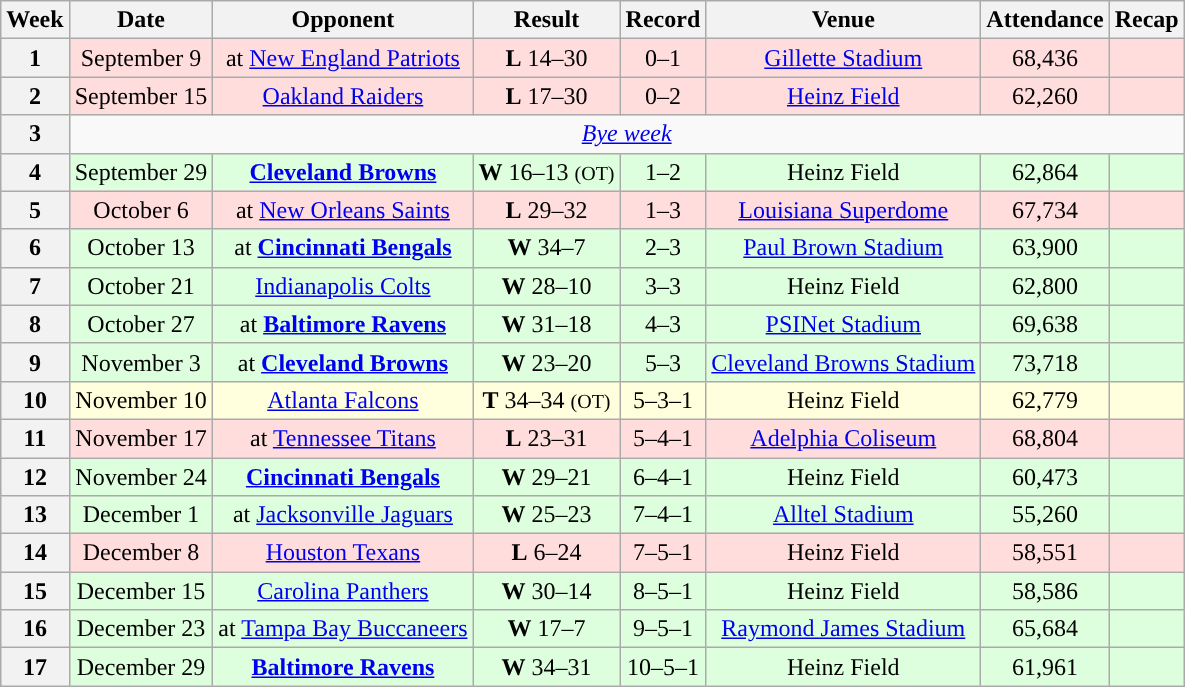<table class="wikitable" style="text-align:center">
<tr>
<th>Week</th>
<th>Date</th>
<th>Opponent</th>
<th>Result</th>
<th>Record</th>
<th>Venue</th>
<th>Attendance</th>
<th>Recap</th>
</tr>
<tr style="background:#ffdddd">
<th>1</th>
<td>September 9</td>
<td>at <a href='#'>New England Patriots</a></td>
<td><strong>L</strong> 14–30</td>
<td>0–1</td>
<td><a href='#'>Gillette Stadium</a></td>
<td>68,436</td>
<td></td>
</tr>
<tr style="background:#ffdddd">
<th>2</th>
<td>September 15</td>
<td><a href='#'>Oakland Raiders</a></td>
<td><strong>L</strong> 17–30</td>
<td>0–2</td>
<td><a href='#'>Heinz Field</a></td>
<td>62,260</td>
<td></td>
</tr>
<tr>
<th>3</th>
<td colspan="7"><em><a href='#'>Bye week</a></em></td>
</tr>
<tr style="background:#ddffdd">
<th>4</th>
<td>September 29</td>
<td><strong><a href='#'>Cleveland Browns</a></strong></td>
<td><strong>W</strong> 16–13 <small>(OT)</small></td>
<td>1–2</td>
<td>Heinz Field</td>
<td>62,864</td>
<td></td>
</tr>
<tr style="background:#ffdddd">
<th>5</th>
<td>October 6</td>
<td>at <a href='#'>New Orleans Saints</a></td>
<td><strong>L</strong> 29–32</td>
<td>1–3</td>
<td><a href='#'>Louisiana Superdome</a></td>
<td>67,734</td>
<td></td>
</tr>
<tr style="background:#ddffdd">
<th>6</th>
<td>October 13</td>
<td>at <strong><a href='#'>Cincinnati Bengals</a></strong></td>
<td><strong>W</strong> 34–7</td>
<td>2–3</td>
<td><a href='#'>Paul Brown Stadium</a></td>
<td>63,900</td>
<td></td>
</tr>
<tr style="background:#ddffdd">
<th>7</th>
<td>October 21</td>
<td><a href='#'>Indianapolis Colts</a></td>
<td><strong>W</strong> 28–10</td>
<td>3–3</td>
<td>Heinz Field</td>
<td>62,800</td>
<td></td>
</tr>
<tr style="background:#ddffdd">
<th>8</th>
<td>October 27</td>
<td>at <strong><a href='#'>Baltimore Ravens</a></strong></td>
<td><strong>W</strong> 31–18</td>
<td>4–3</td>
<td><a href='#'>PSINet Stadium</a></td>
<td>69,638</td>
<td></td>
</tr>
<tr style="background:#ddffdd">
<th>9</th>
<td>November 3</td>
<td>at <strong><a href='#'>Cleveland Browns</a></strong></td>
<td><strong>W</strong> 23–20</td>
<td>5–3</td>
<td><a href='#'>Cleveland Browns Stadium</a></td>
<td>73,718</td>
<td></td>
</tr>
<tr style="background:#ffffdd">
<th>10</th>
<td>November 10</td>
<td><a href='#'>Atlanta Falcons</a></td>
<td><strong>T</strong> 34–34 <small>(OT)</small></td>
<td>5–3–1</td>
<td>Heinz Field</td>
<td>62,779</td>
<td></td>
</tr>
<tr style="background:#ffdddd">
<th>11</th>
<td>November 17</td>
<td>at <a href='#'>Tennessee Titans</a></td>
<td><strong>L</strong> 23–31</td>
<td>5–4–1</td>
<td><a href='#'>Adelphia Coliseum</a></td>
<td>68,804</td>
<td></td>
</tr>
<tr style="background:#ddffdd">
<th>12</th>
<td>November 24</td>
<td><strong><a href='#'>Cincinnati Bengals</a></strong></td>
<td><strong>W</strong> 29–21</td>
<td>6–4–1</td>
<td>Heinz Field</td>
<td>60,473</td>
<td></td>
</tr>
<tr style="background:#ddffdd">
<th>13</th>
<td>December 1</td>
<td>at <a href='#'>Jacksonville Jaguars</a></td>
<td><strong>W</strong> 25–23</td>
<td>7–4–1</td>
<td><a href='#'>Alltel Stadium</a></td>
<td>55,260</td>
<td></td>
</tr>
<tr style="background:#ffdddd">
<th>14</th>
<td>December 8</td>
<td><a href='#'>Houston Texans</a></td>
<td><strong>L</strong> 6–24</td>
<td>7–5–1</td>
<td>Heinz Field</td>
<td>58,551</td>
<td></td>
</tr>
<tr style="background:#ddffdd">
<th>15</th>
<td>December 15</td>
<td><a href='#'>Carolina Panthers</a></td>
<td><strong>W</strong> 30–14</td>
<td>8–5–1</td>
<td>Heinz Field</td>
<td>58,586</td>
<td></td>
</tr>
<tr style="background:#ddffdd">
<th>16</th>
<td>December 23</td>
<td>at <a href='#'>Tampa Bay Buccaneers</a></td>
<td><strong>W</strong> 17–7</td>
<td>9–5–1</td>
<td><a href='#'>Raymond James Stadium</a></td>
<td>65,684</td>
<td></td>
</tr>
<tr style="background:#ddffdd">
<th>17</th>
<td>December 29</td>
<td><strong><a href='#'>Baltimore Ravens</a></strong></td>
<td><strong>W</strong> 34–31</td>
<td>10–5–1</td>
<td>Heinz Field</td>
<td>61,961</td>
<td></td>
</tr>
</table>
